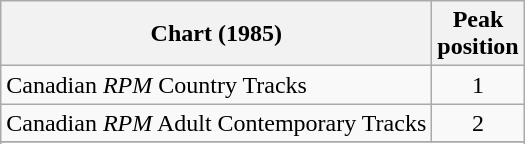<table class="wikitable sortable">
<tr>
<th>Chart (1985)</th>
<th>Peak<br>position</th>
</tr>
<tr>
<td>Canadian <em>RPM</em> Country Tracks</td>
<td align="center">1</td>
</tr>
<tr>
<td>Canadian <em>RPM</em> Adult Contemporary Tracks</td>
<td align="center">2</td>
</tr>
<tr>
</tr>
<tr>
</tr>
</table>
